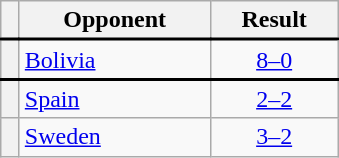<table class="wikitable plainrowheaders" style="text-align:center;margin-left:1em;float:right;clear:right;min-width:226px">
<tr>
<th scope="col"></th>
<th scope="col">Opponent</th>
<th scope="col">Result</th>
</tr>
<tr style="border-top:2px solid black">
<th scope="row" style="text-align:center"></th>
<td align="left"><a href='#'>Bolivia</a></td>
<td><a href='#'>8–0</a></td>
</tr>
<tr style="border-top:2px solid black">
<th scope="row" style="text-align:center"></th>
<td align="left"><a href='#'>Spain</a></td>
<td><a href='#'>2–2</a></td>
</tr>
<tr>
<th scope="row" style="text-align:center"></th>
<td align="left"><a href='#'>Sweden</a></td>
<td><a href='#'>3–2</a></td>
</tr>
</table>
